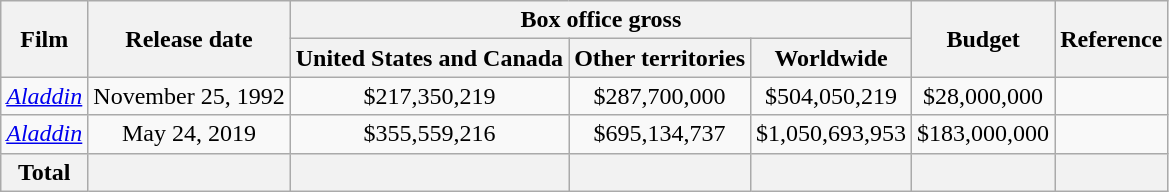<table class="wikitable sortable" border="1" style="text-align: center;">
<tr>
<th rowspan="2">Film</th>
<th rowspan="2">Release date</th>
<th colspan="3">Box office gross</th>
<th rowspan="2">Budget</th>
<th rowspan="2">Reference</th>
</tr>
<tr>
<th>United States and Canada</th>
<th>Other territories</th>
<th>Worldwide</th>
</tr>
<tr>
<td><em><a href='#'>Aladdin</a></em></td>
<td>November 25, 1992</td>
<td>$217,350,219</td>
<td>$287,700,000</td>
<td>$504,050,219</td>
<td>$28,000,000</td>
<td></td>
</tr>
<tr>
<td><em><a href='#'>Aladdin</a></em></td>
<td>May 24, 2019</td>
<td>$355,559,216</td>
<td>$695,134,737</td>
<td>$1,050,693,953</td>
<td>$183,000,000</td>
<td></td>
</tr>
<tr>
<th>Total</th>
<th></th>
<th></th>
<th></th>
<th></th>
<th></th>
<th></th>
</tr>
</table>
